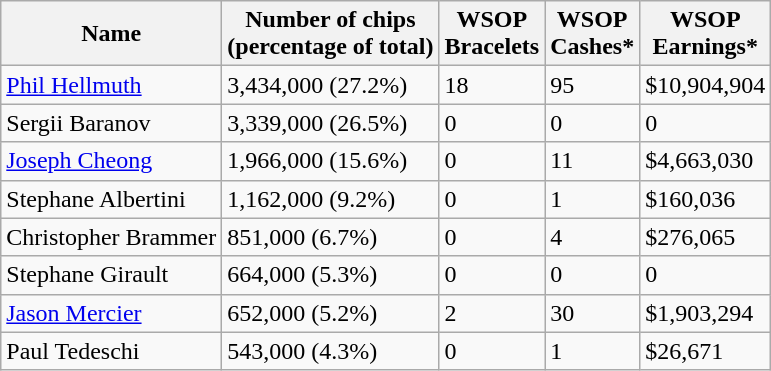<table class="wikitable sortable">
<tr>
<th>Name</th>
<th>Number of chips<br>(percentage of total)</th>
<th>WSOP<br>Bracelets</th>
<th>WSOP<br>Cashes*</th>
<th>WSOP<br>Earnings*</th>
</tr>
<tr>
<td> <a href='#'>Phil Hellmuth</a></td>
<td>3,434,000 (27.2%)</td>
<td>18</td>
<td>95</td>
<td>$10,904,904</td>
</tr>
<tr>
<td> Sergii Baranov</td>
<td>3,339,000 (26.5%)</td>
<td>0</td>
<td>0</td>
<td>0</td>
</tr>
<tr>
<td> <a href='#'>Joseph Cheong</a></td>
<td>1,966,000 (15.6%)</td>
<td>0</td>
<td>11</td>
<td>$4,663,030</td>
</tr>
<tr>
<td> Stephane Albertini</td>
<td>1,162,000 (9.2%)</td>
<td>0</td>
<td>1</td>
<td>$160,036</td>
</tr>
<tr>
<td> Christopher Brammer</td>
<td>851,000 (6.7%)</td>
<td>0</td>
<td>4</td>
<td>$276,065</td>
</tr>
<tr>
<td> Stephane Girault</td>
<td>664,000 (5.3%)</td>
<td>0</td>
<td>0</td>
<td>0</td>
</tr>
<tr>
<td> <a href='#'>Jason Mercier</a></td>
<td>652,000 (5.2%)</td>
<td>2</td>
<td>30</td>
<td>$1,903,294</td>
</tr>
<tr>
<td> Paul Tedeschi</td>
<td>543,000 (4.3%)</td>
<td>0</td>
<td>1</td>
<td>$26,671</td>
</tr>
</table>
